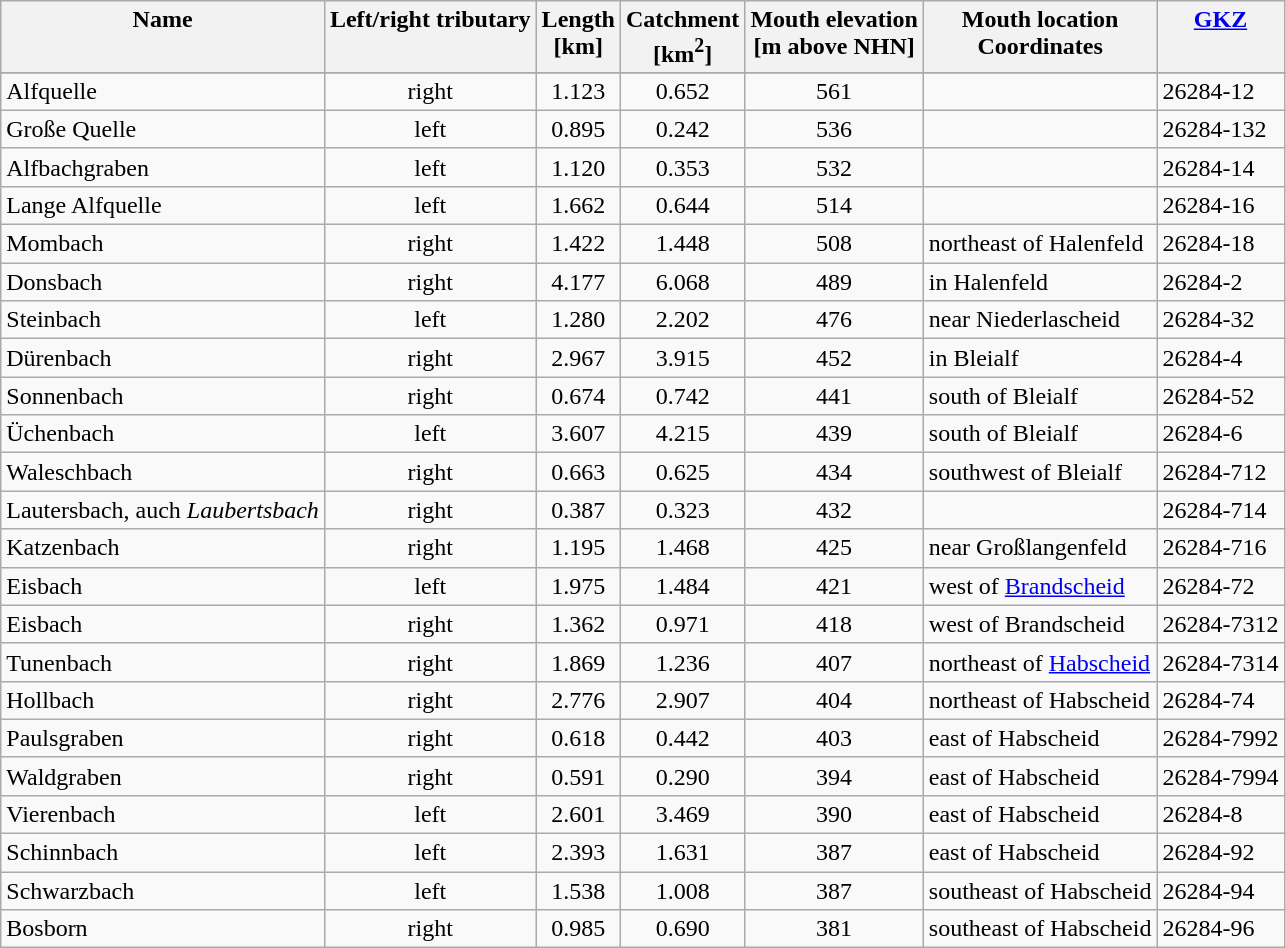<table class="wikitable toptextcells sortable" style="text-align:center">
<tr style="vertical-align:top">
<th class="unsortable">Name</th>
<th class="unsortable">Left/right tributary</th>
<th>Length<br><span>[km]</span></th>
<th>Catchment<br><span>[km<sup>2</sup>]</span></th>
<th>Mouth elevation<br><span>[m above NHN]</span></th>
<th>Mouth location<br>Coordinates</th>
<th><a href='#'>GKZ</a></th>
</tr>
<tr>
</tr>
<tr>
<td align="left">Alfquelle</td>
<td>right</td>
<td>1.123</td>
<td>0.652</td>
<td>561</td>
<td align="left"></td>
<td align="left">26284-12</td>
</tr>
<tr>
<td align="left">Große Quelle</td>
<td>left</td>
<td>0.895</td>
<td>0.242</td>
<td>536</td>
<td align="left"></td>
<td align="left">26284-132</td>
</tr>
<tr>
<td align="left">Alfbachgraben</td>
<td>left</td>
<td>1.120</td>
<td>0.353</td>
<td>532</td>
<td align="left"></td>
<td align="left">26284-14</td>
</tr>
<tr>
<td align="left">Lange Alfquelle</td>
<td>left</td>
<td>1.662</td>
<td>0.644</td>
<td>514</td>
<td align="left"></td>
<td align="left">26284-16</td>
</tr>
<tr>
<td align="left">Mombach</td>
<td>right</td>
<td>1.422</td>
<td>1.448</td>
<td>508</td>
<td align="left">northeast of Halenfeld </td>
<td align="left">26284-18</td>
</tr>
<tr>
<td align="left">Donsbach</td>
<td>right</td>
<td>4.177</td>
<td>6.068</td>
<td>489</td>
<td align="left">in Halenfeld </td>
<td align="left">26284-2</td>
</tr>
<tr>
<td align="left">Steinbach</td>
<td>left</td>
<td>1.280</td>
<td>2.202</td>
<td>476</td>
<td align="left">near Niederlascheid </td>
<td align="left">26284-32</td>
</tr>
<tr>
<td align="left">Dürenbach</td>
<td>right</td>
<td>2.967</td>
<td>3.915</td>
<td>452</td>
<td align="left">in Bleialf </td>
<td align="left">26284-4</td>
</tr>
<tr>
<td align="left">Sonnenbach</td>
<td>right</td>
<td>0.674</td>
<td>0.742</td>
<td>441</td>
<td align="left">south of Bleialf </td>
<td align="left">26284-52</td>
</tr>
<tr>
<td align="left">Üchenbach</td>
<td>left</td>
<td>3.607</td>
<td>4.215</td>
<td>439</td>
<td align="left">south of Bleialf </td>
<td align="left">26284-6</td>
</tr>
<tr>
<td align="left">Waleschbach</td>
<td>right</td>
<td>0.663</td>
<td>0.625</td>
<td>434</td>
<td align="left">southwest of Bleialf </td>
<td align="left">26284-712</td>
</tr>
<tr>
<td align="left">Lautersbach, auch <em>Laubertsbach</em></td>
<td>right</td>
<td>0.387</td>
<td>0.323</td>
<td>432</td>
<td align="left"></td>
<td align="left">26284-714</td>
</tr>
<tr>
<td align="left">Katzenbach</td>
<td>right</td>
<td>1.195</td>
<td>1.468</td>
<td>425</td>
<td align="left">near Großlangenfeld </td>
<td align="left">26284-716</td>
</tr>
<tr>
<td align="left">Eisbach</td>
<td>left</td>
<td>1.975</td>
<td>1.484</td>
<td>421</td>
<td align="left">west of <a href='#'>Brandscheid</a> </td>
<td align="left">26284-72</td>
</tr>
<tr>
<td align="left">Eisbach</td>
<td>right</td>
<td>1.362</td>
<td>0.971</td>
<td>418</td>
<td align="left">west of Brandscheid </td>
<td align="left">26284-7312</td>
</tr>
<tr>
<td align="left">Tunenbach</td>
<td>right</td>
<td>1.869</td>
<td>1.236</td>
<td>407</td>
<td align="left">northeast of <a href='#'>Habscheid</a> </td>
<td align="left">26284-7314</td>
</tr>
<tr>
<td align="left">Hollbach</td>
<td>right</td>
<td>2.776</td>
<td>2.907</td>
<td>404</td>
<td align="left">northeast of Habscheid </td>
<td align="left">26284-74</td>
</tr>
<tr>
<td align="left">Paulsgraben</td>
<td>right</td>
<td>0.618</td>
<td>0.442</td>
<td>403</td>
<td align="left">east of Habscheid </td>
<td align="left"><span>26284-7992</span></td>
</tr>
<tr>
<td align="left">Waldgraben</td>
<td>right</td>
<td>0.591</td>
<td>0.290</td>
<td>394</td>
<td align="left">east of Habscheid </td>
<td align="left">26284-7994</td>
</tr>
<tr>
<td align="left">Vierenbach</td>
<td>left</td>
<td>2.601</td>
<td>3.469</td>
<td>390</td>
<td align="left">east of Habscheid </td>
<td align="left">26284-8</td>
</tr>
<tr>
<td align="left">Schinnbach</td>
<td>left</td>
<td>2.393</td>
<td>1.631</td>
<td>387</td>
<td align="left">east of Habscheid </td>
<td align="left">26284-92</td>
</tr>
<tr>
<td align="left">Schwarzbach</td>
<td>left</td>
<td>1.538</td>
<td>1.008</td>
<td>387</td>
<td align="left">southeast of Habscheid </td>
<td align="left">26284-94</td>
</tr>
<tr>
<td align="left">Bosborn</td>
<td>right</td>
<td>0.985</td>
<td>0.690</td>
<td>381</td>
<td align="left">southeast of Habscheid </td>
<td align="left">26284-96</td>
</tr>
</table>
